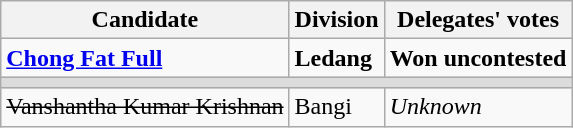<table class="wikitable">
<tr>
<th>Candidate</th>
<th>Division</th>
<th>Delegates' votes</th>
</tr>
<tr>
<td><strong><a href='#'>Chong Fat Full</a></strong></td>
<td><strong>Ledang</strong></td>
<td><strong>Won uncontested</strong></td>
</tr>
<tr>
<td colspan="3" bgcolor="dcdcdc"></td>
</tr>
<tr>
<td><s>Vanshantha Kumar Krishnan</s></td>
<td>Bangi</td>
<td><em>Unknown</em></td>
</tr>
</table>
